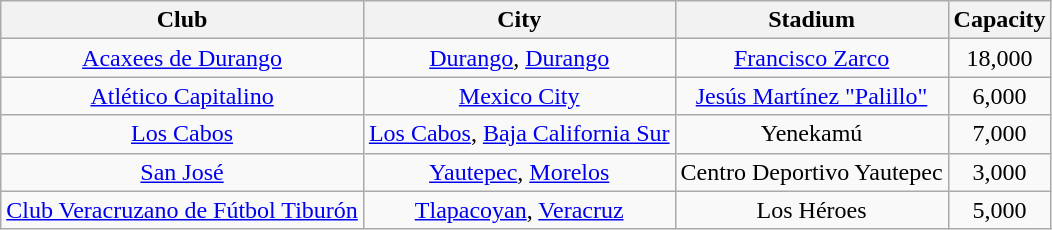<table class="wikitable sortable" style="text-align: center;">
<tr>
<th>Club</th>
<th>City</th>
<th>Stadium</th>
<th>Capacity</th>
</tr>
<tr>
<td><a href='#'>Acaxees de Durango</a></td>
<td><a href='#'>Durango</a>, <a href='#'>Durango</a></td>
<td><a href='#'>Francisco Zarco</a></td>
<td>18,000</td>
</tr>
<tr>
<td><a href='#'>Atlético Capitalino</a></td>
<td><a href='#'>Mexico City</a></td>
<td><a href='#'>Jesús Martínez "Palillo"</a></td>
<td>6,000</td>
</tr>
<tr>
<td><a href='#'>Los Cabos</a></td>
<td><a href='#'>Los Cabos</a>, <a href='#'>Baja California Sur</a></td>
<td>Yenekamú</td>
<td>7,000</td>
</tr>
<tr>
<td><a href='#'>San José</a></td>
<td><a href='#'>Yautepec</a>, <a href='#'>Morelos</a></td>
<td>Centro Deportivo Yautepec</td>
<td>3,000</td>
</tr>
<tr>
<td><a href='#'>Club Veracruzano de Fútbol Tiburón</a></td>
<td><a href='#'>Tlapacoyan</a>, <a href='#'>Veracruz</a></td>
<td>Los Héroes</td>
<td>5,000</td>
</tr>
</table>
